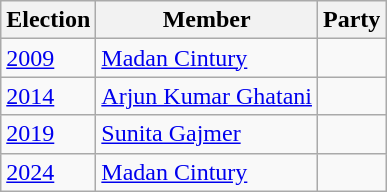<table class="wikitable sortable">
<tr>
<th>Election</th>
<th>Member</th>
<th colspan=2>Party</th>
</tr>
<tr>
<td><a href='#'>2009</a></td>
<td><a href='#'>Madan Cintury</a></td>
<td></td>
</tr>
<tr>
<td><a href='#'>2014</a></td>
<td><a href='#'>Arjun Kumar Ghatani</a></td>
</tr>
<tr>
<td><a href='#'>2019</a></td>
<td><a href='#'>Sunita Gajmer</a></td>
<td></td>
</tr>
<tr>
<td><a href='#'>2024</a></td>
<td><a href='#'>Madan Cintury</a></td>
</tr>
</table>
